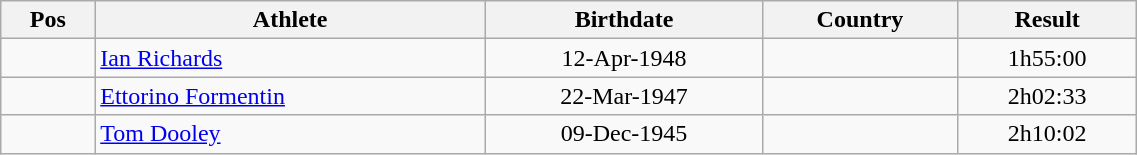<table class="wikitable"  style="text-align:center; width:60%;">
<tr>
<th>Pos</th>
<th>Athlete</th>
<th>Birthdate</th>
<th>Country</th>
<th>Result</th>
</tr>
<tr>
<td align=center></td>
<td align=left><a href='#'>Ian Richards</a></td>
<td>12-Apr-1948</td>
<td align=left></td>
<td>1h55:00</td>
</tr>
<tr>
<td align=center></td>
<td align=left><a href='#'>Ettorino Formentin</a></td>
<td>22-Mar-1947</td>
<td align=left></td>
<td>2h02:33</td>
</tr>
<tr>
<td align=center></td>
<td align=left><a href='#'>Tom Dooley</a></td>
<td>09-Dec-1945</td>
<td align=left></td>
<td>2h10:02</td>
</tr>
</table>
